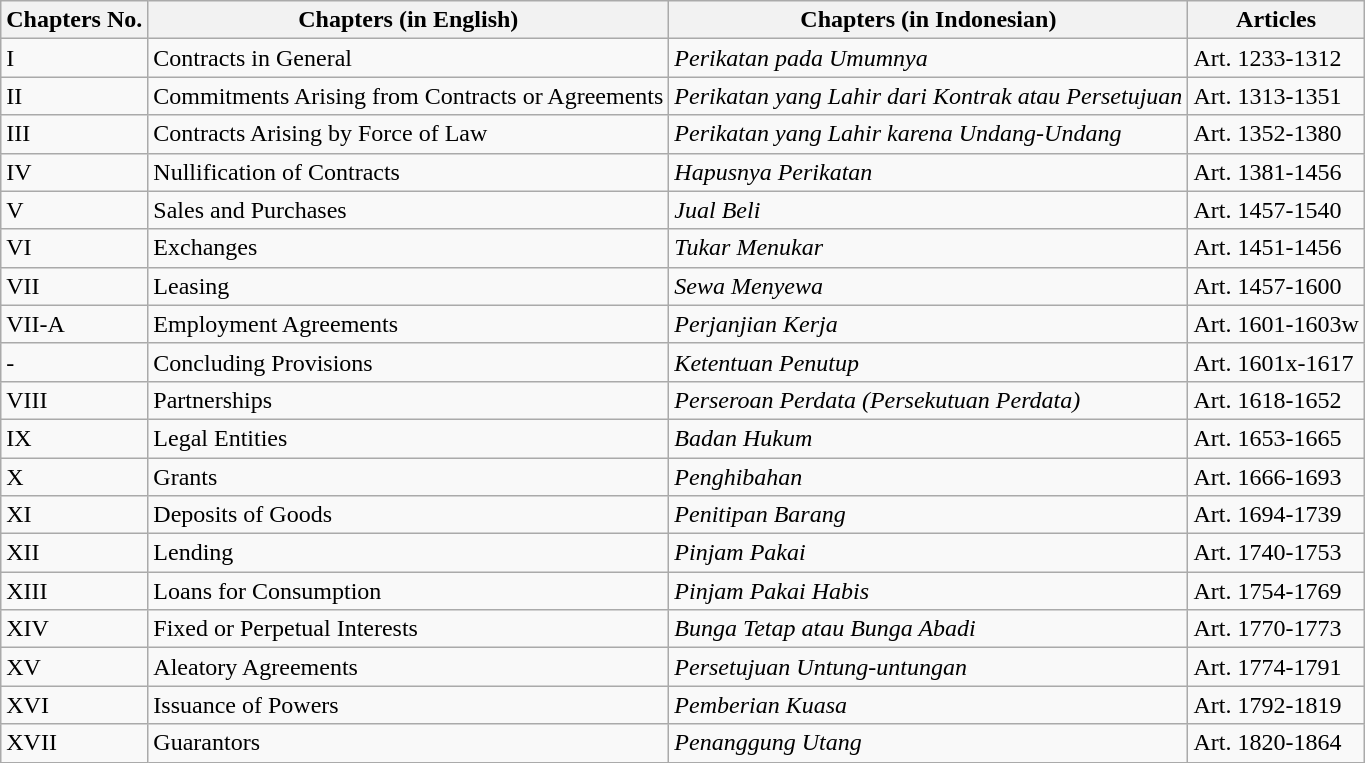<table class="wikitable">
<tr>
<th>Chapters No.</th>
<th>Chapters (in English)</th>
<th>Chapters (in Indonesian)</th>
<th>Articles</th>
</tr>
<tr>
<td>I</td>
<td>Contracts in General</td>
<td><em>Perikatan pada Umumnya</em></td>
<td>Art. 1233-1312</td>
</tr>
<tr>
<td>II</td>
<td>Commitments Arising from Contracts or Agreements</td>
<td><em>Perikatan yang Lahir dari Kontrak atau Persetujuan</em></td>
<td>Art. 1313-1351</td>
</tr>
<tr>
<td>III</td>
<td>Contracts Arising by Force of Law</td>
<td><em>Perikatan yang Lahir karena Undang-Undang</em></td>
<td>Art. 1352-1380</td>
</tr>
<tr>
<td>IV</td>
<td>Nullification of Contracts</td>
<td><em>Hapusnya Perikatan</em></td>
<td>Art. 1381-1456</td>
</tr>
<tr>
<td>V</td>
<td>Sales and Purchases</td>
<td><em>Jual Beli</em></td>
<td>Art. 1457-1540</td>
</tr>
<tr>
<td>VI</td>
<td>Exchanges</td>
<td><em>Tukar Menukar</em></td>
<td>Art. 1451-1456</td>
</tr>
<tr>
<td>VII</td>
<td>Leasing</td>
<td><em>Sewa Menyewa</em></td>
<td>Art. 1457-1600</td>
</tr>
<tr>
<td>VII-A</td>
<td>Employment Agreements</td>
<td><em>Perjanjian Kerja</em></td>
<td>Art. 1601-1603w</td>
</tr>
<tr>
<td>-</td>
<td>Concluding Provisions</td>
<td><em>Ketentuan Penutup</em></td>
<td>Art. 1601x-1617</td>
</tr>
<tr>
<td>VIII</td>
<td>Partnerships</td>
<td><em>Perseroan Perdata (Persekutuan Perdata)</em></td>
<td>Art. 1618-1652</td>
</tr>
<tr>
<td>IX</td>
<td>Legal Entities</td>
<td><em>Badan Hukum</em></td>
<td>Art. 1653-1665</td>
</tr>
<tr>
<td>X</td>
<td>Grants</td>
<td><em>Penghibahan</em></td>
<td>Art. 1666-1693</td>
</tr>
<tr>
<td>XI</td>
<td>Deposits of Goods</td>
<td><em>Penitipan Barang</em></td>
<td>Art. 1694-1739</td>
</tr>
<tr>
<td>XII</td>
<td>Lending</td>
<td><em>Pinjam Pakai</em></td>
<td>Art. 1740-1753</td>
</tr>
<tr>
<td>XIII</td>
<td>Loans for Consumption</td>
<td><em>Pinjam Pakai Habis</em></td>
<td>Art. 1754-1769</td>
</tr>
<tr>
<td>XIV</td>
<td>Fixed or Perpetual Interests</td>
<td><em>Bunga Tetap atau Bunga Abadi</em></td>
<td>Art. 1770-1773</td>
</tr>
<tr>
<td>XV</td>
<td>Aleatory Agreements</td>
<td><em>Persetujuan Untung-untungan</em></td>
<td>Art. 1774-1791</td>
</tr>
<tr>
<td>XVI</td>
<td>Issuance of Powers</td>
<td><em>Pemberian Kuasa</em></td>
<td>Art. 1792-1819</td>
</tr>
<tr>
<td>XVII</td>
<td>Guarantors</td>
<td><em>Penanggung Utang</em></td>
<td>Art. 1820-1864</td>
</tr>
</table>
